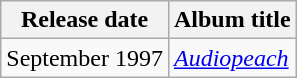<table class="wikitable">
<tr>
<th>Release date</th>
<th>Album title</th>
</tr>
<tr>
<td>September 1997</td>
<td><em><a href='#'>Audiopeach</a></em></td>
</tr>
</table>
